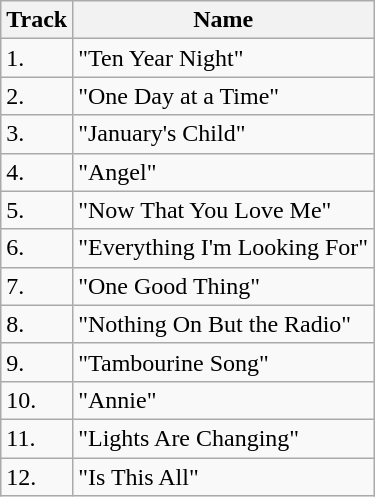<table class="wikitable" border="1">
<tr>
<th>Track</th>
<th>Name</th>
</tr>
<tr>
<td>1.</td>
<td>"Ten Year Night"</td>
</tr>
<tr>
<td>2.</td>
<td>"One Day at a Time"</td>
</tr>
<tr>
<td>3.</td>
<td>"January's Child"</td>
</tr>
<tr>
<td>4.</td>
<td>"Angel"</td>
</tr>
<tr>
<td>5.</td>
<td>"Now That You Love Me"</td>
</tr>
<tr>
<td>6.</td>
<td>"Everything I'm Looking For"</td>
</tr>
<tr>
<td>7.</td>
<td>"One Good Thing"</td>
</tr>
<tr>
<td>8.</td>
<td>"Nothing On But the Radio"</td>
</tr>
<tr>
<td>9.</td>
<td>"Tambourine Song"</td>
</tr>
<tr>
<td>10.</td>
<td>"Annie"</td>
</tr>
<tr>
<td>11.</td>
<td>"Lights Are Changing"</td>
</tr>
<tr>
<td>12.</td>
<td>"Is This All"</td>
</tr>
</table>
